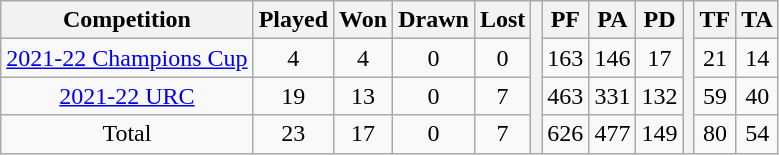<table class="wikitable">
<tr>
<th>Competition</th>
<th>Played</th>
<th>Won</th>
<th>Drawn</th>
<th>Lost</th>
<th rowspan="4"></th>
<th>PF</th>
<th>PA</th>
<th>PD</th>
<th rowspan="4"></th>
<th>TF</th>
<th>TA</th>
</tr>
<tr align=center>
<td><a href='#'>2021-22 Champions Cup</a></td>
<td>4</td>
<td>4</td>
<td>0</td>
<td>0</td>
<td>163</td>
<td>146</td>
<td>17</td>
<td>21</td>
<td>14</td>
</tr>
<tr align=center>
<td><a href='#'>2021-22 URC</a></td>
<td>19</td>
<td>13</td>
<td>0</td>
<td>7</td>
<td>463</td>
<td>331</td>
<td>132</td>
<td>59</td>
<td>40</td>
</tr>
<tr align=center>
<td>Total</td>
<td>23</td>
<td>17</td>
<td>0</td>
<td>7</td>
<td>626</td>
<td>477</td>
<td>149</td>
<td>80</td>
<td>54</td>
</tr>
</table>
